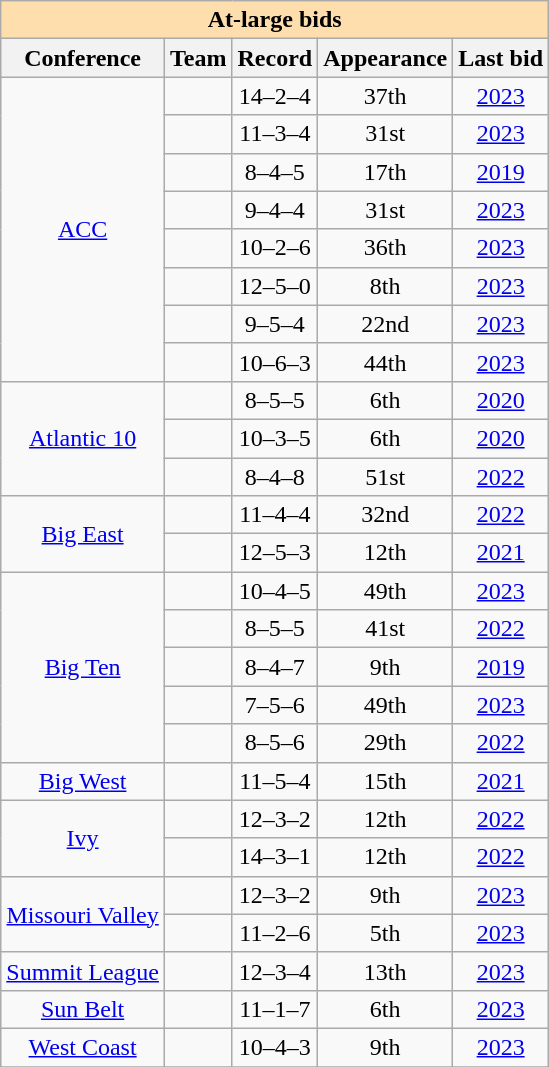<table class="wikitable sortable plainrowheaders" style="text-align:center;">
<tr>
<th colspan="6" style="background:#ffdead;">At-large bids</th>
</tr>
<tr>
<th scope="col">Conference</th>
<th scope="col">Team</th>
<th scope="col" data-sort-type="number">Record</th>
<th scope="col">Appearance</th>
<th scope="col">Last bid</th>
</tr>
<tr>
<td rowspan=8><a href='#'>ACC</a></td>
<td style=><a href='#'></a></td>
<td>14–2–4</td>
<td>37th</td>
<td><a href='#'>2023</a></td>
</tr>
<tr>
<td style=><a href='#'></a></td>
<td>11–3–4</td>
<td>31st</td>
<td><a href='#'>2023</a></td>
</tr>
<tr>
<td style=><a href='#'></a></td>
<td>8–4–5</td>
<td>17th</td>
<td><a href='#'>2019</a></td>
</tr>
<tr>
<td style=><a href='#'></a></td>
<td>9–4–4</td>
<td>31st</td>
<td><a href='#'>2023</a></td>
</tr>
<tr>
<td style=><a href='#'></a></td>
<td>10–2–6</td>
<td>36th</td>
<td><a href='#'>2023</a></td>
</tr>
<tr>
<td style=><a href='#'></a></td>
<td>12–5–0</td>
<td>8th</td>
<td><a href='#'>2023</a></td>
</tr>
<tr>
<td style=><a href='#'></a></td>
<td>9–5–4</td>
<td>22nd</td>
<td><a href='#'>2023</a></td>
</tr>
<tr>
<td style=><a href='#'></a></td>
<td>10–6–3</td>
<td>44th</td>
<td><a href='#'>2023</a></td>
</tr>
<tr>
<td rowspan=3><a href='#'>Atlantic 10</a></td>
<td style=><a href='#'></a></td>
<td>8–5–5</td>
<td>6th</td>
<td><a href='#'>2020</a></td>
</tr>
<tr>
<td style=><a href='#'></a></td>
<td>10–3–5</td>
<td>6th</td>
<td><a href='#'>2020</a></td>
</tr>
<tr>
<td style=><a href='#'></a></td>
<td>8–4–8</td>
<td>51st</td>
<td><a href='#'>2022</a></td>
</tr>
<tr>
<td rowspan=2><a href='#'>Big East</a></td>
<td style=><a href='#'></a></td>
<td>11–4–4</td>
<td>32nd</td>
<td><a href='#'>2022</a></td>
</tr>
<tr>
<td style=><a href='#'></a></td>
<td>12–5–3</td>
<td>12th</td>
<td><a href='#'>2021</a></td>
</tr>
<tr>
<td rowspan=5><a href='#'>Big Ten</a></td>
<td style=><a href='#'></a></td>
<td>10–4–5</td>
<td>49th</td>
<td><a href='#'>2023</a></td>
</tr>
<tr>
<td style=><a href='#'></a></td>
<td>8–5–5</td>
<td>41st</td>
<td><a href='#'>2022</a></td>
</tr>
<tr>
<td style=><a href='#'></a></td>
<td>8–4–7</td>
<td>9th</td>
<td><a href='#'>2019</a></td>
</tr>
<tr>
<td style=><a href='#'></a></td>
<td>7–5–6</td>
<td>49th</td>
<td><a href='#'>2023</a></td>
</tr>
<tr>
<td style=><a href='#'></a></td>
<td>8–5–6</td>
<td>29th</td>
<td><a href='#'>2022</a></td>
</tr>
<tr>
<td><a href='#'>Big West</a></td>
<td style=><a href='#'></a></td>
<td>11–5–4</td>
<td>15th</td>
<td><a href='#'>2021</a></td>
</tr>
<tr>
<td rowspan=2><a href='#'>Ivy</a></td>
<td style=><a href='#'></a></td>
<td>12–3–2</td>
<td>12th</td>
<td><a href='#'>2022</a></td>
</tr>
<tr>
<td style=><a href='#'></a></td>
<td>14–3–1</td>
<td>12th</td>
<td><a href='#'>2022</a></td>
</tr>
<tr>
<td rowspan=2><a href='#'>Missouri Valley</a></td>
<td style=><a href='#'></a></td>
<td>12–3–2</td>
<td>9th</td>
<td><a href='#'>2023</a></td>
</tr>
<tr>
<td style=><a href='#'></a></td>
<td>11–2–6</td>
<td>5th</td>
<td><a href='#'>2023</a></td>
</tr>
<tr>
<td><a href='#'>Summit League</a></td>
<td style=><a href='#'></a></td>
<td>12–3–4</td>
<td>13th</td>
<td><a href='#'>2023</a></td>
</tr>
<tr>
<td><a href='#'>Sun Belt</a></td>
<td style=><a href='#'></a></td>
<td>11–1–7</td>
<td>6th</td>
<td><a href='#'>2023</a></td>
</tr>
<tr>
<td><a href='#'>West Coast</a></td>
<td style=><a href='#'></a></td>
<td>10–4–3</td>
<td>9th</td>
<td><a href='#'>2023</a></td>
</tr>
<tr>
</tr>
</table>
